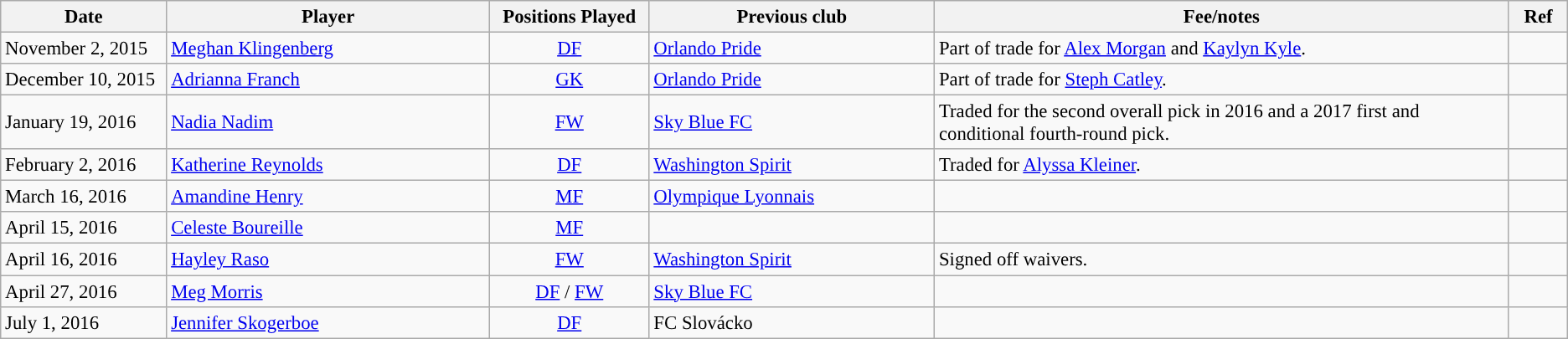<table class="wikitable" style="text-align:left; font-size:95%;">
<tr>
<th style="width:125px;">Date</th>
<th style="width:250px;">Player</th>
<th style="width:120px;">Positions Played</th>
<th style="width:220px;">Previous club</th>
<th style="width:450px;">Fee/notes</th>
<th style="width:40px;">Ref</th>
</tr>
<tr>
<td>November 2, 2015</td>
<td> <a href='#'>Meghan Klingenberg</a></td>
<td style="text-align:center;"><a href='#'>DF</a></td>
<td> <a href='#'>Orlando Pride</a></td>
<td>Part of trade for <a href='#'>Alex Morgan</a> and <a href='#'>Kaylyn Kyle</a>.</td>
<td></td>
</tr>
<tr>
<td>December 10, 2015</td>
<td> <a href='#'>Adrianna Franch</a></td>
<td style="text-align:center;"><a href='#'>GK</a></td>
<td> <a href='#'>Orlando Pride</a></td>
<td>Part of trade for <a href='#'>Steph Catley</a>.</td>
<td></td>
</tr>
<tr>
<td>January 19, 2016</td>
<td> <a href='#'>Nadia Nadim</a></td>
<td style="text-align:center;"><a href='#'>FW</a></td>
<td> <a href='#'>Sky Blue FC</a></td>
<td>Traded for the second overall pick in 2016 and a 2017 first and conditional fourth-round pick.</td>
<td></td>
</tr>
<tr>
<td>February 2, 2016</td>
<td> <a href='#'>Katherine Reynolds</a></td>
<td style="text-align:center;"><a href='#'>DF</a></td>
<td> <a href='#'>Washington Spirit</a></td>
<td>Traded for <a href='#'>Alyssa Kleiner</a>.</td>
<td></td>
</tr>
<tr>
<td>March 16, 2016</td>
<td> <a href='#'>Amandine Henry</a></td>
<td style="text-align:center;"><a href='#'>MF</a></td>
<td> <a href='#'>Olympique Lyonnais</a></td>
<td></td>
<td></td>
</tr>
<tr>
<td>April 15, 2016</td>
<td> <a href='#'>Celeste Boureille</a></td>
<td style="text-align:center;"><a href='#'>MF</a></td>
<td></td>
<td></td>
<td></td>
</tr>
<tr>
<td>April 16, 2016</td>
<td> <a href='#'>Hayley Raso</a></td>
<td style="text-align:center;"><a href='#'>FW</a></td>
<td> <a href='#'>Washington Spirit</a></td>
<td>Signed off waivers.</td>
<td></td>
</tr>
<tr>
<td>April 27, 2016</td>
<td> <a href='#'>Meg Morris</a></td>
<td style="text-align:center;"><a href='#'>DF</a> / <a href='#'>FW</a></td>
<td> <a href='#'>Sky Blue FC</a></td>
<td></td>
<td></td>
</tr>
<tr>
<td>July 1, 2016</td>
<td> <a href='#'>Jennifer Skogerboe</a></td>
<td style="text-align:center;"><a href='#'>DF</a></td>
<td> FC Slovácko</td>
<td></td>
<td></td>
</tr>
</table>
